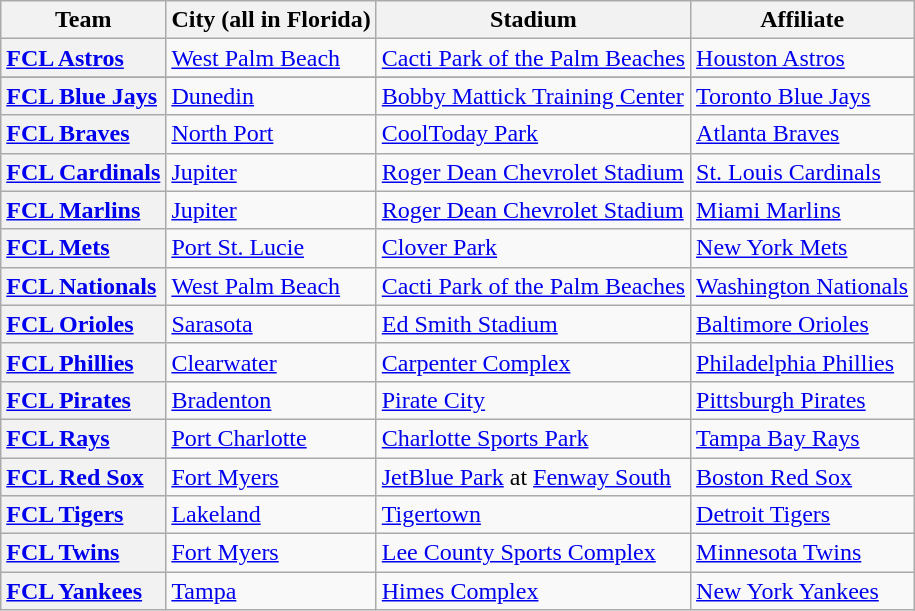<table class="wikitable sortable">
<tr>
<th scope="col">Team</th>
<th scope="col">City (all in Florida)</th>
<th scope="col">Stadium</th>
<th scope="col">Affiliate</th>
</tr>
<tr>
<th scope="row" style="text-align:left"><a href='#'>FCL Astros</a></th>
<td><a href='#'>West Palm Beach</a></td>
<td><a href='#'>Cacti Park of the Palm Beaches</a></td>
<td><a href='#'>Houston Astros</a></td>
</tr>
<tr>
</tr>
<tr>
<th scope="row" style="text-align:left"><a href='#'>FCL Blue Jays</a></th>
<td><a href='#'>Dunedin</a></td>
<td><a href='#'>Bobby Mattick Training Center</a></td>
<td><a href='#'>Toronto Blue Jays</a></td>
</tr>
<tr>
<th scope="row" style="text-align:left"><a href='#'>FCL Braves</a></th>
<td><a href='#'>North Port</a></td>
<td><a href='#'>CoolToday Park</a></td>
<td><a href='#'>Atlanta Braves</a></td>
</tr>
<tr>
<th scope="row" style="text-align:left"><a href='#'>FCL Cardinals</a></th>
<td><a href='#'>Jupiter</a></td>
<td><a href='#'>Roger Dean Chevrolet Stadium</a></td>
<td><a href='#'>St. Louis Cardinals</a></td>
</tr>
<tr>
<th scope="row" style="text-align:left"><a href='#'>FCL Marlins</a></th>
<td><a href='#'>Jupiter</a></td>
<td><a href='#'>Roger Dean Chevrolet Stadium</a></td>
<td><a href='#'>Miami Marlins</a></td>
</tr>
<tr>
<th scope="row" style="text-align:left"><a href='#'>FCL Mets</a></th>
<td><a href='#'>Port St. Lucie</a></td>
<td><a href='#'>Clover Park</a></td>
<td><a href='#'>New York Mets</a></td>
</tr>
<tr>
<th scope="row" style="text-align:left"><a href='#'>FCL Nationals</a></th>
<td><a href='#'>West Palm Beach</a></td>
<td><a href='#'>Cacti Park of the Palm Beaches</a></td>
<td><a href='#'>Washington Nationals</a></td>
</tr>
<tr>
<th scope="row" style="text-align:left"><a href='#'>FCL Orioles</a></th>
<td><a href='#'>Sarasota</a></td>
<td><a href='#'>Ed Smith Stadium</a></td>
<td><a href='#'>Baltimore Orioles</a></td>
</tr>
<tr>
<th scope="row" style="text-align:left"><a href='#'>FCL Phillies</a></th>
<td><a href='#'>Clearwater</a></td>
<td><a href='#'>Carpenter Complex</a></td>
<td><a href='#'>Philadelphia Phillies</a></td>
</tr>
<tr>
<th scope="row" style="text-align:left"><a href='#'>FCL Pirates</a></th>
<td><a href='#'>Bradenton</a></td>
<td><a href='#'>Pirate City</a></td>
<td><a href='#'>Pittsburgh Pirates</a></td>
</tr>
<tr>
<th scope="row" style="text-align:left"><a href='#'>FCL Rays</a></th>
<td><a href='#'>Port Charlotte</a></td>
<td><a href='#'>Charlotte Sports Park</a></td>
<td><a href='#'>Tampa Bay Rays</a></td>
</tr>
<tr>
<th scope="row" style="text-align:left"><a href='#'>FCL Red Sox</a></th>
<td><a href='#'>Fort Myers</a></td>
<td><a href='#'>JetBlue Park</a> at <a href='#'>Fenway South</a></td>
<td><a href='#'>Boston Red Sox</a></td>
</tr>
<tr>
<th scope="row" style="text-align:left"><a href='#'>FCL Tigers</a></th>
<td><a href='#'>Lakeland</a></td>
<td><a href='#'>Tigertown</a></td>
<td><a href='#'>Detroit Tigers</a></td>
</tr>
<tr>
<th scope="row" style="text-align:left"><a href='#'>FCL Twins</a></th>
<td><a href='#'>Fort Myers</a></td>
<td><a href='#'>Lee County Sports Complex</a></td>
<td><a href='#'>Minnesota Twins</a></td>
</tr>
<tr>
<th scope="row" style="text-align:left"><a href='#'>FCL Yankees</a></th>
<td><a href='#'>Tampa</a></td>
<td><a href='#'>Himes Complex</a></td>
<td><a href='#'>New York Yankees</a></td>
</tr>
</table>
